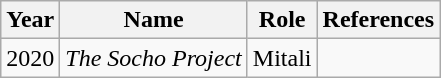<table class="wikitable">
<tr>
<th>Year</th>
<th>Name</th>
<th>Role</th>
<th>References</th>
</tr>
<tr>
<td>2020</td>
<td><em>The Socho Project</em></td>
<td>Mitali</td>
<td></td>
</tr>
</table>
